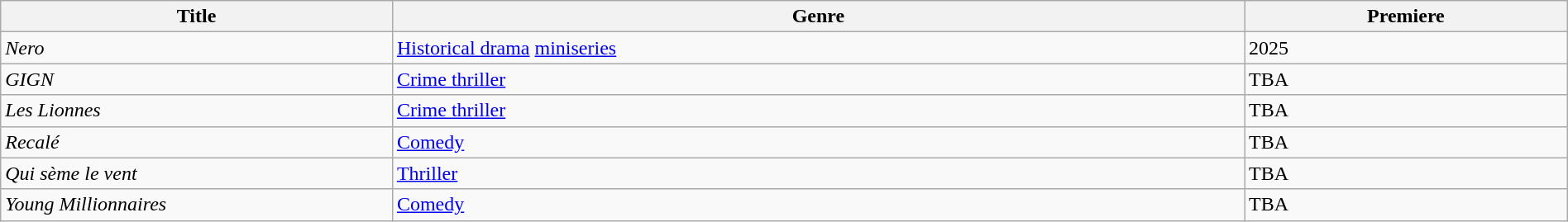<table class="wikitable sortable" style="width:100%;">
<tr>
<th scope="col" style="width:25%;">Title</th>
<th>Genre</th>
<th>Premiere</th>
</tr>
<tr>
<td><em>Nero</em></td>
<td><a href='#'>Historical drama</a> <a href='#'>miniseries</a></td>
<td>2025</td>
</tr>
<tr>
<td><em>GIGN</em></td>
<td><a href='#'>Crime thriller</a></td>
<td>TBA</td>
</tr>
<tr>
<td><em>Les Lionnes</em></td>
<td><a href='#'>Crime thriller</a></td>
<td>TBA</td>
</tr>
<tr>
<td><em>Recalé</em></td>
<td><a href='#'>Comedy</a></td>
<td>TBA</td>
</tr>
<tr>
<td><em>Qui sème le vent</em></td>
<td><a href='#'>Thriller</a></td>
<td>TBA</td>
</tr>
<tr>
<td><em>Young Millionnaires</em></td>
<td><a href='#'>Comedy</a></td>
<td>TBA</td>
</tr>
</table>
